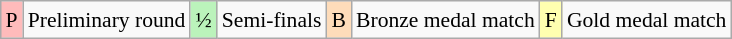<table class="wikitable" style="margin:0.5em auto; font-size:90%; line-height:1.25em;">
<tr>
<td bgcolor="#FFBBBB" align=center>P</td>
<td>Preliminary round</td>
<td bgcolor="#BBF3BB" align=center>½</td>
<td>Semi-finals</td>
<td bgcolor="#FEDCBA" align=center>B</td>
<td>Bronze medal match</td>
<td bgcolor="#FFFFB" align=center>F</td>
<td>Gold medal match</td>
</tr>
</table>
